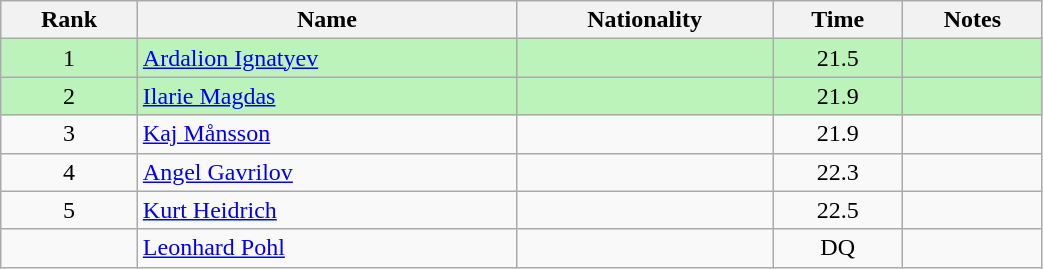<table class="wikitable sortable" style="text-align:center;width: 55%">
<tr>
<th>Rank</th>
<th>Name</th>
<th>Nationality</th>
<th>Time</th>
<th>Notes</th>
</tr>
<tr bgcolor=bbf3bb>
<td>1</td>
<td align=left><a href='#'>Ardalion Ignatyev</a></td>
<td align=left></td>
<td>21.5</td>
<td></td>
</tr>
<tr bgcolor=bbf3bb>
<td>2</td>
<td align=left><a href='#'>Ilarie Magdas</a></td>
<td align=left></td>
<td>21.9</td>
<td></td>
</tr>
<tr>
<td>3</td>
<td align=left><a href='#'>Kaj Månsson</a></td>
<td align=left></td>
<td>21.9</td>
<td></td>
</tr>
<tr>
<td>4</td>
<td align=left><a href='#'>Angel Gavrilov</a></td>
<td align=left></td>
<td>22.3</td>
<td></td>
</tr>
<tr>
<td>5</td>
<td align=left><a href='#'>Kurt Heidrich</a></td>
<td align=left></td>
<td>22.5</td>
<td></td>
</tr>
<tr>
<td></td>
<td align=left><a href='#'>Leonhard Pohl</a></td>
<td align=left></td>
<td>DQ</td>
<td></td>
</tr>
</table>
